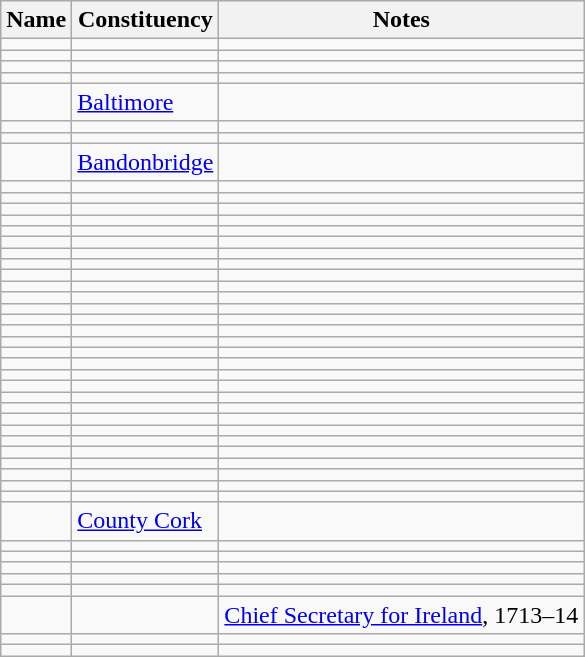<table class="wikitable sortable">
<tr>
<th>Name</th>
<th>Constituency</th>
<th>Notes</th>
</tr>
<tr>
<td></td>
<td></td>
<td></td>
</tr>
<tr>
<td></td>
<td></td>
<td></td>
</tr>
<tr>
<td></td>
<td></td>
<td></td>
</tr>
<tr>
<td></td>
<td></td>
<td></td>
</tr>
<tr>
<td></td>
<td><a href='#'>Baltimore</a></td>
<td></td>
</tr>
<tr>
<td></td>
<td></td>
<td></td>
</tr>
<tr>
<td></td>
<td></td>
<td></td>
</tr>
<tr>
<td></td>
<td><a href='#'>Bandonbridge</a></td>
<td></td>
</tr>
<tr>
<td></td>
<td></td>
<td></td>
</tr>
<tr>
<td></td>
<td></td>
<td></td>
</tr>
<tr>
<td></td>
<td></td>
<td></td>
</tr>
<tr>
<td></td>
<td></td>
<td></td>
</tr>
<tr>
<td></td>
<td></td>
<td></td>
</tr>
<tr>
<td></td>
<td></td>
<td></td>
</tr>
<tr>
<td></td>
<td></td>
<td></td>
</tr>
<tr>
<td></td>
<td></td>
<td></td>
</tr>
<tr>
<td></td>
<td></td>
<td></td>
</tr>
<tr>
<td></td>
<td></td>
<td></td>
</tr>
<tr>
<td></td>
<td></td>
<td></td>
</tr>
<tr>
<td></td>
<td></td>
<td></td>
</tr>
<tr>
<td></td>
<td></td>
<td></td>
</tr>
<tr>
<td></td>
<td></td>
<td></td>
</tr>
<tr>
<td></td>
<td></td>
<td></td>
</tr>
<tr>
<td></td>
<td></td>
<td></td>
</tr>
<tr>
<td></td>
<td></td>
<td></td>
</tr>
<tr>
<td></td>
<td></td>
<td></td>
</tr>
<tr>
<td></td>
<td></td>
<td></td>
</tr>
<tr>
<td></td>
<td></td>
<td></td>
</tr>
<tr>
<td></td>
<td></td>
<td></td>
</tr>
<tr>
<td></td>
<td></td>
<td></td>
</tr>
<tr>
<td></td>
<td></td>
<td></td>
</tr>
<tr>
<td></td>
<td></td>
<td></td>
</tr>
<tr>
<td></td>
<td></td>
<td></td>
</tr>
<tr>
<td></td>
<td></td>
<td></td>
</tr>
<tr>
<td></td>
<td></td>
<td></td>
</tr>
<tr>
<td></td>
<td></td>
<td></td>
</tr>
<tr>
<td></td>
<td></td>
<td></td>
</tr>
<tr>
<td></td>
<td><a href='#'>County Cork</a></td>
<td></td>
</tr>
<tr>
<td></td>
<td></td>
<td></td>
</tr>
<tr>
<td></td>
<td></td>
<td></td>
</tr>
<tr>
<td></td>
<td></td>
<td></td>
</tr>
<tr>
<td></td>
<td></td>
<td></td>
</tr>
<tr>
<td></td>
<td></td>
<td></td>
</tr>
<tr>
<td></td>
<td></td>
<td><a href='#'>Chief Secretary for Ireland</a>, 1713–14</td>
</tr>
<tr>
<td></td>
<td></td>
<td></td>
</tr>
<tr>
<td></td>
<td></td>
<td></td>
</tr>
</table>
